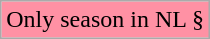<table class="wikitable" style="font-size:100%;line-height:1.1;">
<tr>
<td style="background-color:#FF91A4;">Only season in NL §</td>
</tr>
</table>
